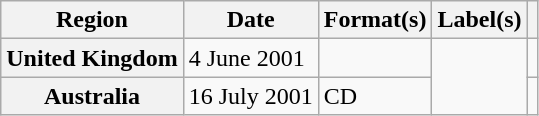<table class="wikitable plainrowheaders">
<tr>
<th scope="col">Region</th>
<th scope="col">Date</th>
<th scope="col">Format(s)</th>
<th scope="col">Label(s)</th>
<th scope="col"></th>
</tr>
<tr>
<th scope="row">United Kingdom</th>
<td>4 June 2001</td>
<td></td>
<td rowspan="2"></td>
<td align="center"></td>
</tr>
<tr>
<th scope="row">Australia</th>
<td>16 July 2001</td>
<td>CD</td>
<td align="center"></td>
</tr>
</table>
